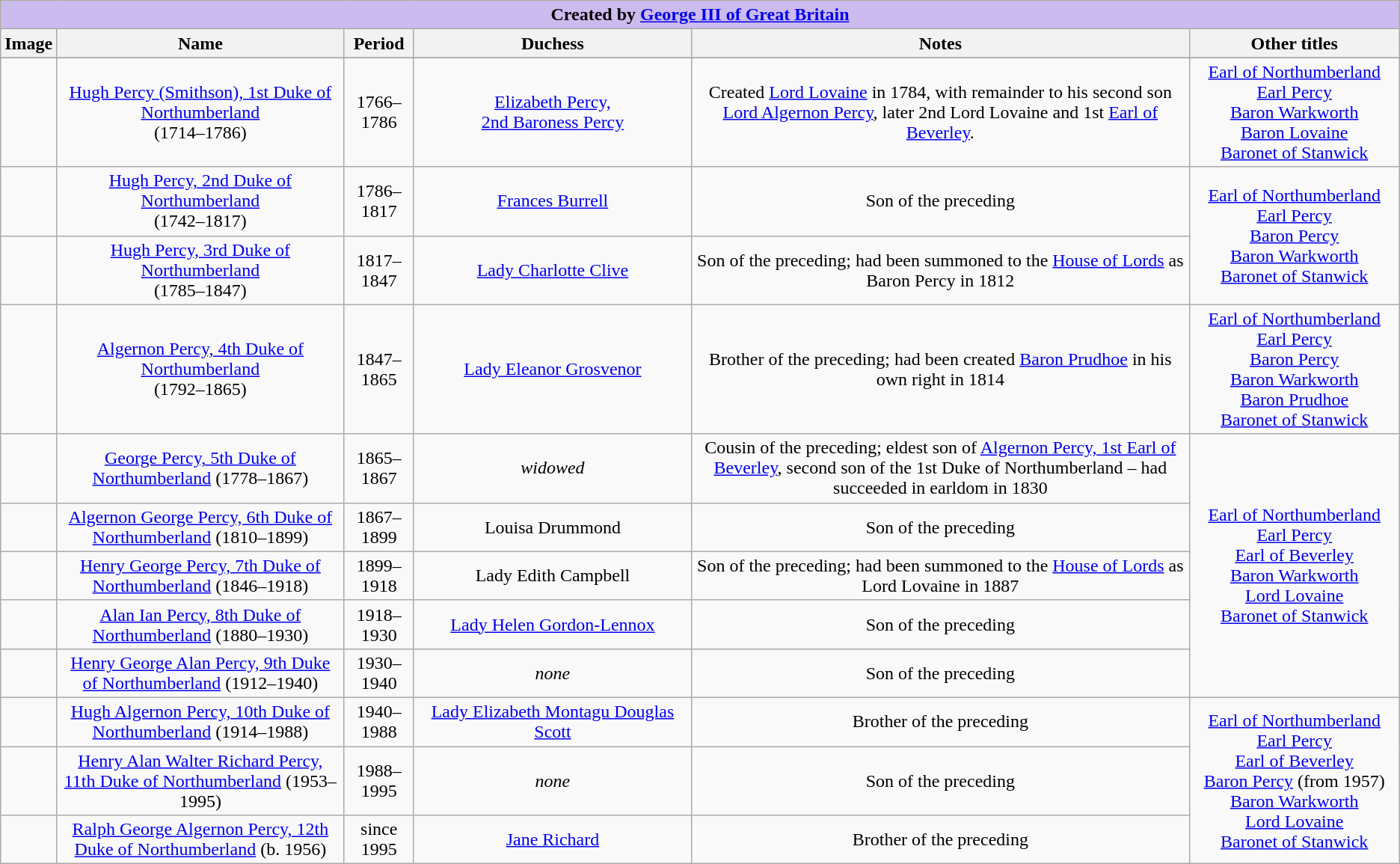<table style="text-align:center;" class="wikitable">
<tr>
<th colspan="6" style="background-color: #cbe">Created by <a href='#'>George III of Great Britain</a></th>
</tr>
<tr>
<th>Image</th>
<th>Name</th>
<th>Period</th>
<th width=240px>Duchess</th>
<th>Notes</th>
<th width=180px>Other titles</th>
</tr>
<tr bgcolor="#dddddd" |>
</tr>
<tr>
<td></td>
<td><a href='#'>Hugh Percy (Smithson), 1st Duke of Northumberland</a> <br>(1714–1786)</td>
<td>1766–1786</td>
<td><a href='#'>Elizabeth Percy,<br>2nd Baroness Percy</a></td>
<td>Created <a href='#'>Lord Lovaine</a> in 1784, with remainder to his second son <a href='#'>Lord Algernon Percy</a>, later 2nd Lord Lovaine and 1st <a href='#'>Earl of Beverley</a>.</td>
<td><a href='#'>Earl of Northumberland</a><br><a href='#'>Earl Percy</a><br><a href='#'>Baron Warkworth</a><br><a href='#'>Baron Lovaine</a><br> <a href='#'>Baronet of Stanwick</a></td>
</tr>
<tr>
<td></td>
<td><a href='#'>Hugh Percy, 2nd Duke of Northumberland</a> <br>(1742–1817)</td>
<td>1786–1817</td>
<td><a href='#'>Frances Burrell</a></td>
<td>Son of the preceding</td>
<td rowspan="2"><a href='#'>Earl of Northumberland</a><br><a href='#'>Earl Percy</a><br><a href='#'>Baron Percy</a><br><a href='#'>Baron Warkworth</a><br> <a href='#'>Baronet of Stanwick</a></td>
</tr>
<tr>
<td></td>
<td><a href='#'>Hugh Percy, 3rd Duke of Northumberland</a> <br>(1785–1847)</td>
<td>1817–1847</td>
<td><a href='#'>Lady Charlotte Clive</a></td>
<td>Son of the preceding; had been summoned to the <a href='#'>House of Lords</a> as Baron Percy in 1812</td>
</tr>
<tr>
<td></td>
<td><a href='#'>Algernon Percy, 4th Duke of Northumberland</a> <br>(1792–1865)</td>
<td>1847–1865</td>
<td><a href='#'>Lady Eleanor Grosvenor</a></td>
<td>Brother of the preceding; had been created <a href='#'>Baron Prudhoe</a> in his own right in 1814</td>
<td><a href='#'>Earl of Northumberland</a><br><a href='#'>Earl Percy</a><br><a href='#'>Baron Percy</a><br><a href='#'>Baron Warkworth</a><br><a href='#'>Baron Prudhoe</a><br> <a href='#'>Baronet of Stanwick</a></td>
</tr>
<tr>
<td></td>
<td><a href='#'>George Percy, 5th Duke of Northumberland</a> (1778–1867)</td>
<td>1865–1867</td>
<td><em>widowed</em></td>
<td>Cousin of the preceding; eldest son of <a href='#'>Algernon Percy, 1st Earl of Beverley</a>, second son of the 1st Duke of Northumberland – had succeeded in earldom in 1830</td>
<td rowspan="5"><a href='#'>Earl of Northumberland</a><br><a href='#'>Earl Percy</a><br><a href='#'>Earl of Beverley</a><br><a href='#'>Baron Warkworth</a><br><a href='#'>Lord Lovaine</a><br> <a href='#'>Baronet of Stanwick</a></td>
</tr>
<tr>
<td></td>
<td><a href='#'>Algernon George Percy, 6th Duke of Northumberland</a> (1810–1899)</td>
<td>1867–1899</td>
<td>Louisa Drummond</td>
<td>Son of the preceding</td>
</tr>
<tr>
<td></td>
<td><a href='#'>Henry George Percy, 7th Duke of Northumberland</a> (1846–1918)</td>
<td>1899–1918</td>
<td>Lady Edith Campbell</td>
<td>Son of the preceding; had been summoned to the <a href='#'>House of Lords</a> as Lord Lovaine in 1887</td>
</tr>
<tr>
<td></td>
<td><a href='#'>Alan Ian Percy, 8th Duke of Northumberland</a> (1880–1930)</td>
<td>1918–1930</td>
<td><a href='#'>Lady Helen Gordon-Lennox</a></td>
<td>Son of the preceding</td>
</tr>
<tr>
<td></td>
<td><a href='#'>Henry George Alan Percy, 9th Duke of Northumberland</a> (1912–1940)</td>
<td>1930–1940</td>
<td><em>none</em></td>
<td>Son of the preceding</td>
</tr>
<tr>
<td></td>
<td><a href='#'>Hugh Algernon Percy, 10th Duke of Northumberland</a> (1914–1988)</td>
<td>1940–1988</td>
<td><a href='#'>Lady Elizabeth Montagu Douglas Scott</a></td>
<td>Brother of the preceding</td>
<td rowspan="3"><a href='#'>Earl of Northumberland</a><br><a href='#'>Earl Percy</a><br><a href='#'>Earl of Beverley</a><br><a href='#'>Baron Percy</a> (from 1957)<br><a href='#'>Baron Warkworth</a><br><a href='#'>Lord Lovaine</a><br> <a href='#'>Baronet of Stanwick</a></td>
</tr>
<tr>
<td></td>
<td><a href='#'>Henry Alan Walter Richard Percy, 11th Duke of Northumberland</a> (1953–1995)</td>
<td>1988–1995</td>
<td><em>none</em></td>
<td>Son of the preceding</td>
</tr>
<tr>
<td></td>
<td><a href='#'>Ralph George Algernon Percy, 12th Duke of Northumberland</a> (b. 1956)</td>
<td>since 1995</td>
<td><a href='#'>Jane Richard</a></td>
<td>Brother of the preceding</td>
</tr>
</table>
